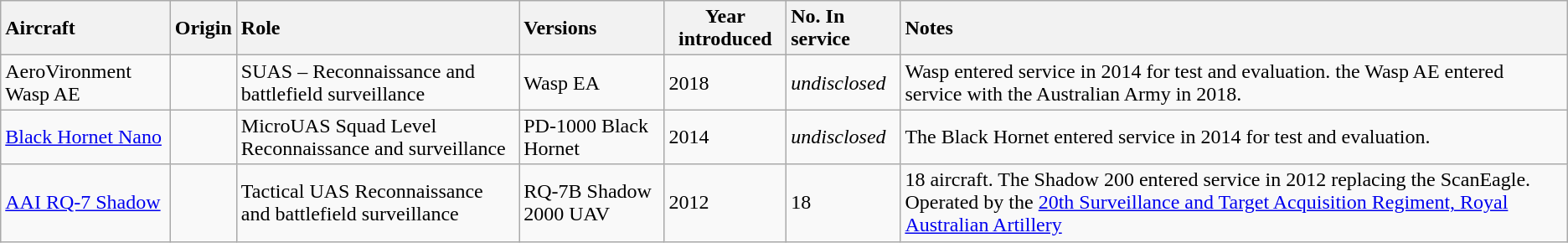<table class="wikitable">
<tr>
<th style="text-align: left;">Aircraft</th>
<th style="text-align: left;">Origin</th>
<th style="text-align: left;">Role</th>
<th style="text-align: left;">Versions</th>
<th>Year introduced</th>
<th style="text-align: left;">No. In service</th>
<th style="text-align: left;">Notes</th>
</tr>
<tr>
<td>AeroVironment Wasp AE</td>
<td></td>
<td>SUAS – Reconnaissance and battlefield surveillance</td>
<td>Wasp EA</td>
<td>2018</td>
<td><em>undisclosed</em></td>
<td>Wasp entered service in 2014 for test and evaluation. the Wasp AE entered service with the Australian Army in 2018.</td>
</tr>
<tr>
<td><a href='#'>Black Hornet Nano</a></td>
<td></td>
<td>MicroUAS Squad Level Reconnaissance and surveillance</td>
<td>PD-1000 Black Hornet</td>
<td>2014</td>
<td><em>undisclosed</em></td>
<td>The Black Hornet entered service in 2014 for test and evaluation.</td>
</tr>
<tr>
<td><a href='#'>AAI RQ-7 Shadow</a></td>
<td></td>
<td>Tactical UAS Reconnaissance and battlefield surveillance</td>
<td>RQ-7B Shadow 2000 UAV</td>
<td>2012</td>
<td>18</td>
<td>18 aircraft. The Shadow 200 entered service in 2012 replacing the ScanEagle. Operated by the <a href='#'>20th Surveillance and Target Acquisition Regiment, Royal Australian Artillery</a></td>
</tr>
</table>
